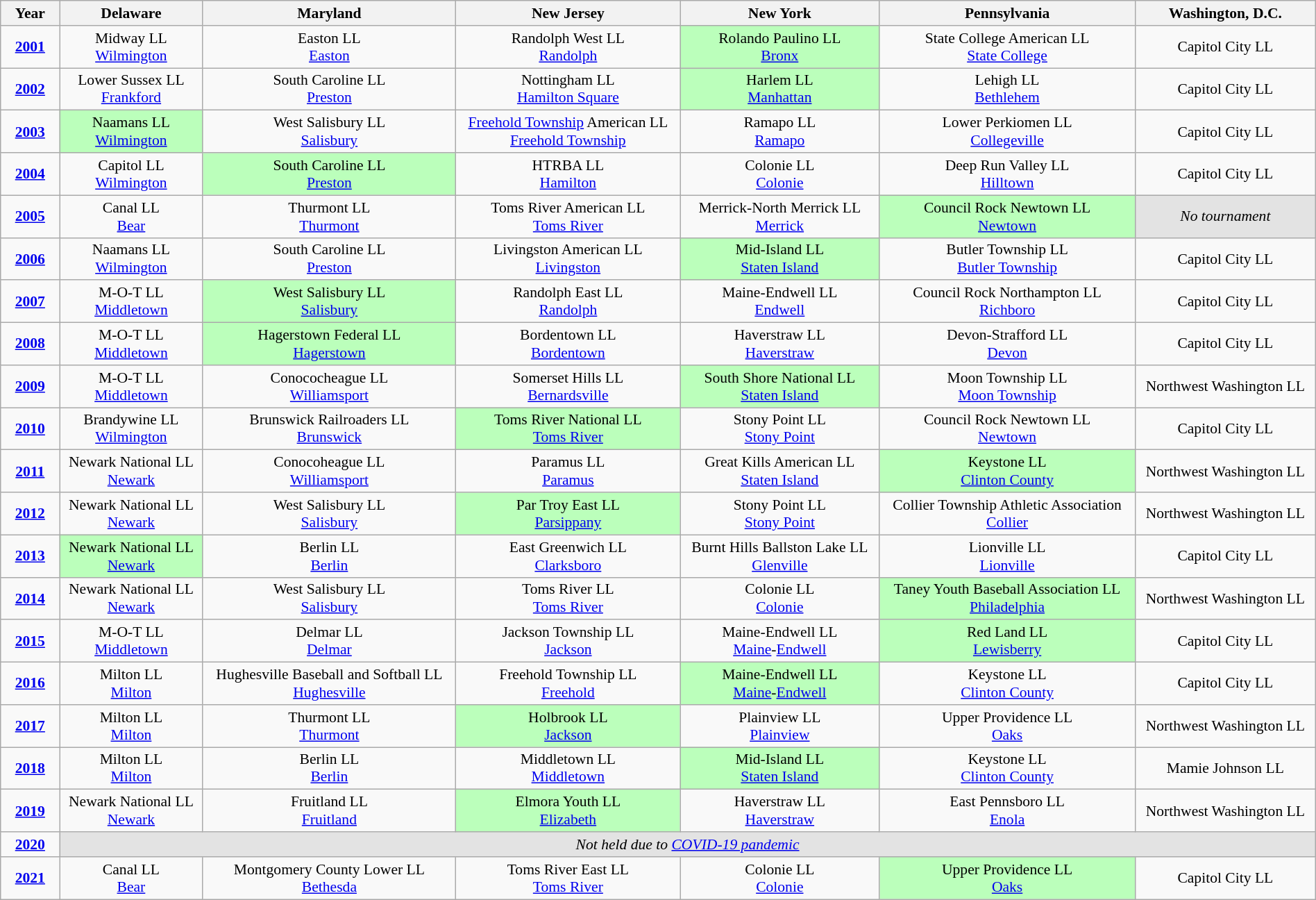<table class="wikitable" style="width:100%; font-size:90%; text-align:center;">
<tr>
<th width="50">Year</th>
<th> Delaware</th>
<th> Maryland</th>
<th> New Jersey</th>
<th> New York</th>
<th> Pennsylvania</th>
<th> Washington, D.C.</th>
</tr>
<tr>
<td><strong><a href='#'>2001</a></strong></td>
<td>Midway LL<br><a href='#'>Wilmington</a></td>
<td>Easton LL<br><a href='#'>Easton</a></td>
<td>Randolph West LL<br><a href='#'>Randolph</a></td>
<td style="background:#bfb;">Rolando Paulino LL<br><a href='#'>Bronx</a></td>
<td>State College American LL<br><a href='#'>State College</a></td>
<td>Capitol City LL</td>
</tr>
<tr>
<td><strong><a href='#'>2002</a></strong></td>
<td>Lower Sussex LL<br><a href='#'>Frankford</a></td>
<td>South Caroline LL<br><a href='#'>Preston</a></td>
<td>Nottingham LL<br><a href='#'>Hamilton Square</a></td>
<td style="background:#bfb;">Harlem LL<br><a href='#'>Manhattan</a></td>
<td>Lehigh LL<br><a href='#'>Bethlehem</a></td>
<td>Capitol City LL</td>
</tr>
<tr>
<td><strong><a href='#'>2003</a></strong></td>
<td style="background:#bfb;">Naamans LL<br><a href='#'>Wilmington</a></td>
<td>West Salisbury LL<br><a href='#'>Salisbury</a></td>
<td><a href='#'>Freehold Township</a> American LL<br><a href='#'>Freehold Township</a></td>
<td>Ramapo LL<br><a href='#'>Ramapo</a></td>
<td>Lower Perkiomen LL<br><a href='#'>Collegeville</a></td>
<td>Capitol City LL</td>
</tr>
<tr>
<td><strong><a href='#'>2004</a></strong></td>
<td>Capitol LL<br><a href='#'>Wilmington</a></td>
<td style="background:#bfb;">South Caroline LL<br><a href='#'>Preston</a></td>
<td>HTRBA LL<br><a href='#'>Hamilton</a></td>
<td>Colonie LL<br><a href='#'>Colonie</a></td>
<td>Deep Run Valley LL<br><a href='#'>Hilltown</a></td>
<td>Capitol City LL</td>
</tr>
<tr>
<td><strong><a href='#'>2005</a></strong></td>
<td>Canal LL<br><a href='#'>Bear</a></td>
<td>Thurmont LL<br><a href='#'>Thurmont</a></td>
<td>Toms River American LL<br><a href='#'>Toms River</a></td>
<td>Merrick-North Merrick LL<br><a href='#'>Merrick</a></td>
<td style="background:#bfb;">Council Rock Newtown LL<br><a href='#'>Newtown</a></td>
<td style="background:#e3e3e3;"><em>No tournament</em></td>
</tr>
<tr>
<td><strong><a href='#'>2006</a></strong></td>
<td>Naamans LL<br><a href='#'>Wilmington</a></td>
<td>South Caroline LL<br><a href='#'>Preston</a></td>
<td>Livingston American LL<br><a href='#'>Livingston</a></td>
<td style="background:#bfb;">Mid-Island LL<br><a href='#'>Staten Island</a></td>
<td>Butler Township LL<br><a href='#'>Butler Township</a></td>
<td>Capitol City LL</td>
</tr>
<tr>
<td><strong><a href='#'>2007</a></strong></td>
<td>M-O-T LL<br><a href='#'>Middletown</a></td>
<td style="background:#bfb;">West Salisbury LL<br><a href='#'>Salisbury</a></td>
<td>Randolph East LL<br><a href='#'>Randolph</a></td>
<td>Maine-Endwell LL<br><a href='#'>Endwell</a></td>
<td>Council Rock Northampton LL<br><a href='#'>Richboro</a></td>
<td>Capitol City LL</td>
</tr>
<tr>
<td><strong><a href='#'>2008</a></strong></td>
<td>M-O-T LL<br><a href='#'>Middletown</a></td>
<td style="background:#bfb;">Hagerstown Federal LL<br><a href='#'>Hagerstown</a></td>
<td>Bordentown LL<br><a href='#'>Bordentown</a></td>
<td>Haverstraw LL<br><a href='#'>Haverstraw</a></td>
<td>Devon-Strafford LL<br><a href='#'>Devon</a></td>
<td>Capitol City LL</td>
</tr>
<tr>
<td><strong><a href='#'>2009</a></strong></td>
<td>M-O-T LL<br><a href='#'>Middletown</a></td>
<td>Conococheague LL<br><a href='#'>Williamsport</a></td>
<td>Somerset Hills LL<br><a href='#'>Bernardsville</a></td>
<td style="background:#bfb;">South Shore National LL<br><a href='#'>Staten Island</a></td>
<td>Moon Township LL<br><a href='#'>Moon Township</a></td>
<td>Northwest Washington LL</td>
</tr>
<tr>
<td><strong><a href='#'>2010</a></strong></td>
<td>Brandywine LL<br><a href='#'>Wilmington</a></td>
<td>Brunswick Railroaders LL<br><a href='#'>Brunswick</a></td>
<td style="background:#bfb;">Toms River National LL<br><a href='#'>Toms River</a></td>
<td>Stony Point LL<br><a href='#'>Stony Point</a></td>
<td>Council Rock Newtown LL<br><a href='#'>Newtown</a></td>
<td>Capitol City LL</td>
</tr>
<tr>
<td><strong><a href='#'>2011</a></strong></td>
<td>Newark National LL<br><a href='#'>Newark</a></td>
<td>Conocoheague LL<br><a href='#'>Williamsport</a></td>
<td>Paramus LL<br><a href='#'>Paramus</a></td>
<td>Great Kills American LL<br><a href='#'>Staten Island</a></td>
<td style="background:#bfb;">Keystone LL<br><a href='#'>Clinton County</a></td>
<td>Northwest Washington LL</td>
</tr>
<tr>
<td><strong><a href='#'>2012</a></strong></td>
<td>Newark National LL<br><a href='#'>Newark</a></td>
<td>West Salisbury LL<br><a href='#'>Salisbury</a></td>
<td style="background:#bfb;">Par Troy East LL<br><a href='#'>Parsippany</a></td>
<td>Stony Point LL<br><a href='#'>Stony Point</a></td>
<td>Collier Township Athletic Association<br><a href='#'>Collier</a></td>
<td>Northwest Washington LL</td>
</tr>
<tr>
<td><strong><a href='#'>2013</a></strong></td>
<td style="background:#bfb;">Newark National LL<br><a href='#'>Newark</a></td>
<td>Berlin LL<br><a href='#'>Berlin</a></td>
<td>East Greenwich LL<br><a href='#'>Clarksboro</a></td>
<td>Burnt Hills Ballston Lake LL<br><a href='#'>Glenville</a></td>
<td>Lionville LL<br><a href='#'>Lionville</a></td>
<td>Capitol City LL</td>
</tr>
<tr>
<td><strong><a href='#'>2014</a></strong></td>
<td>Newark National LL<br><a href='#'>Newark</a></td>
<td>West Salisbury LL<br><a href='#'>Salisbury</a></td>
<td>Toms River LL<br><a href='#'>Toms River</a></td>
<td>Colonie LL<br><a href='#'>Colonie</a></td>
<td style="background:#bfb;">Taney Youth Baseball Association LL<br><a href='#'>Philadelphia</a></td>
<td>Northwest Washington LL</td>
</tr>
<tr>
<td><strong><a href='#'>2015</a></strong></td>
<td>M-O-T LL<br><a href='#'>Middletown</a></td>
<td>Delmar LL<br><a href='#'>Delmar</a></td>
<td>Jackson Township LL<br><a href='#'>Jackson</a></td>
<td>Maine-Endwell LL<br><a href='#'>Maine</a>-<a href='#'>Endwell</a></td>
<td style="background:#bfb;">Red Land LL<br><a href='#'>Lewisberry</a></td>
<td>Capitol City LL</td>
</tr>
<tr>
<td><strong><a href='#'>2016</a></strong></td>
<td>Milton LL<br><a href='#'>Milton</a></td>
<td>Hughesville Baseball and Softball LL<br><a href='#'>Hughesville</a></td>
<td>Freehold Township LL<br><a href='#'>Freehold</a></td>
<td style="background:#bfb;">Maine-Endwell LL<br><a href='#'>Maine</a>-<a href='#'>Endwell</a></td>
<td>Keystone LL<br><a href='#'>Clinton County</a></td>
<td>Capitol City LL</td>
</tr>
<tr>
<td><strong><a href='#'>2017</a></strong></td>
<td>Milton LL<br><a href='#'>Milton</a></td>
<td>Thurmont LL<br><a href='#'>Thurmont</a></td>
<td style="background:#bfb;">Holbrook LL<br><a href='#'>Jackson</a></td>
<td>Plainview LL<br><a href='#'>Plainview</a></td>
<td>Upper Providence LL<br><a href='#'>Oaks</a></td>
<td>Northwest Washington LL</td>
</tr>
<tr>
<td><strong><a href='#'>2018</a></strong></td>
<td>Milton LL<br><a href='#'>Milton</a></td>
<td>Berlin LL<br><a href='#'>Berlin</a></td>
<td>Middletown LL<br><a href='#'>Middletown</a></td>
<td style="background:#bfb;">Mid-Island LL<br><a href='#'>Staten Island</a></td>
<td>Keystone LL<br><a href='#'>Clinton County</a></td>
<td>Mamie Johnson LL</td>
</tr>
<tr>
<td><strong><a href='#'>2019</a></strong></td>
<td>Newark National LL<br><a href='#'>Newark</a></td>
<td>Fruitland LL<br><a href='#'>Fruitland</a></td>
<td style="background:#bfb;">Elmora Youth LL<br><a href='#'>Elizabeth</a></td>
<td>Haverstraw LL<br><a href='#'>Haverstraw</a></td>
<td>East Pennsboro LL<br><a href='#'>Enola</a></td>
<td>Northwest Washington LL</td>
</tr>
<tr>
<td><strong><a href='#'>2020</a></strong></td>
<td colspan=8; style="background:#e3e3e3;"><em>Not held due to <a href='#'>COVID-19 pandemic</a></em></td>
</tr>
<tr>
<td><strong><a href='#'>2021</a></strong></td>
<td>Canal LL<br><a href='#'>Bear</a></td>
<td>Montgomery County Lower LL<br><a href='#'>Bethesda</a></td>
<td>Toms River East LL<br><a href='#'>Toms River</a></td>
<td>Colonie LL<br><a href='#'>Colonie</a></td>
<td style="background:#bfb;">Upper Providence LL<br><a href='#'>Oaks</a></td>
<td>Capitol City LL</td>
</tr>
</table>
